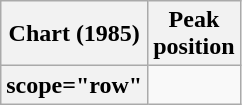<table class="wikitable sortable plainrowheaders" style="text-align:center">
<tr>
<th scope="col">Chart (1985)</th>
<th scope="col">Peak<br>position</th>
</tr>
<tr>
<th>scope="row" </th>
</tr>
</table>
